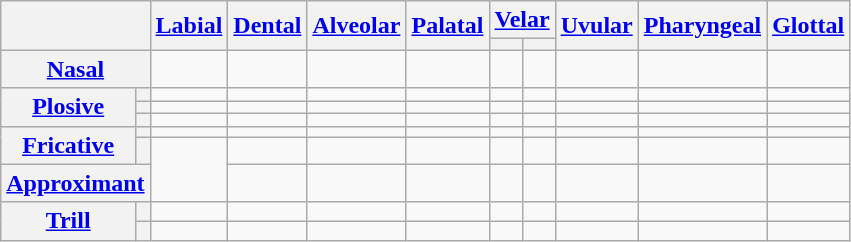<table class=wikitable style=text-align:center>
<tr>
<th rowspan="2" colspan="2"></th>
<th rowspan="2"><a href='#'>Labial</a></th>
<th rowspan="2"><a href='#'>Dental</a></th>
<th rowspan="2"><a href='#'>Alveolar</a></th>
<th rowspan="2"><a href='#'>Palatal</a></th>
<th colspan="2"><a href='#'>Velar</a></th>
<th rowspan="2"><a href='#'>Uvular</a></th>
<th rowspan="2"><a href='#'>Pharyngeal</a></th>
<th rowspan="2"><a href='#'>Glottal</a></th>
</tr>
<tr>
<th></th>
<th></th>
</tr>
<tr>
<th colspan="2"><a href='#'>Nasal</a></th>
<td> </td>
<td></td>
<td> </td>
<td></td>
<td></td>
<td></td>
<td></td>
<td></td>
<td></td>
</tr>
<tr>
<th rowspan="3"><a href='#'>Plosive</a></th>
<th></th>
<td> </td>
<td> </td>
<td> </td>
<td> </td>
<td> </td>
<td> </td>
<td> </td>
<td> </td>
<td> </td>
</tr>
<tr>
<th></th>
<td> </td>
<td> </td>
<td> </td>
<td> </td>
<td> </td>
<td> </td>
<td> </td>
<td></td>
<td></td>
</tr>
<tr>
<th></th>
<td> </td>
<td> </td>
<td></td>
<td></td>
<td> </td>
<td> </td>
<td></td>
<td></td>
<td></td>
</tr>
<tr>
<th rowspan="2"><a href='#'>Fricative</a></th>
<th></th>
<td> </td>
<td></td>
<td> </td>
<td> </td>
<td></td>
<td> </td>
<td></td>
<td> </td>
<td> </td>
</tr>
<tr>
<th></th>
<td rowspan="2"> </td>
<td></td>
<td> </td>
<td> </td>
<td></td>
<td> </td>
<td></td>
<td></td>
<td></td>
</tr>
<tr>
<th colspan="2"><a href='#'>Approximant</a></th>
<td> </td>
<td></td>
<td> </td>
<td></td>
<td></td>
<td></td>
<td></td>
<td></td>
</tr>
<tr>
<th rowspan="2"><a href='#'>Trill</a></th>
<th></th>
<td></td>
<td></td>
<td> </td>
<td></td>
<td></td>
<td></td>
<td></td>
<td></td>
<td></td>
</tr>
<tr>
<th></th>
<td></td>
<td></td>
<td> </td>
<td></td>
<td></td>
<td></td>
<td></td>
<td></td>
<td></td>
</tr>
</table>
